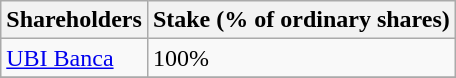<table class="wikitable">
<tr>
<th>Shareholders</th>
<th>Stake (% of ordinary shares)</th>
</tr>
<tr>
<td><a href='#'>UBI Banca</a></td>
<td>100%</td>
</tr>
<tr>
</tr>
</table>
